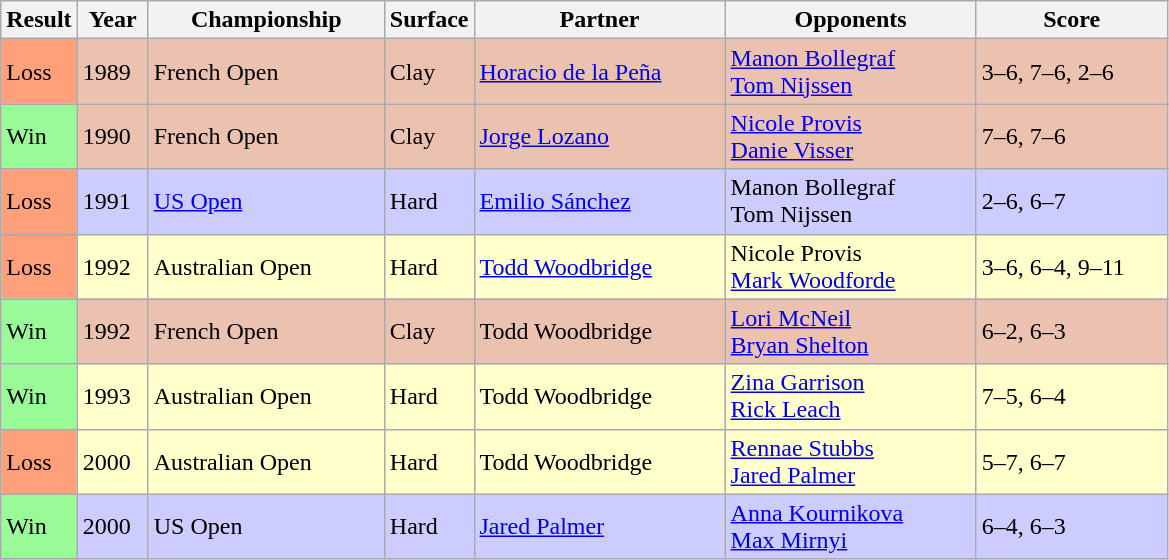<table class="sortable wikitable">
<tr>
<th style="width:40px">Result</th>
<th style="width:40px">Year</th>
<th style="width:150px">Championship</th>
<th style="width:50px">Surface</th>
<th style="width:160px">Partner</th>
<th style="width:160px">Opponents</th>
<th style="width:120px"  class="unsortable">Score</th>
</tr>
<tr style="background:#ebc2af;">
<td style="background:#ffa07a;">Loss</td>
<td>1989</td>
<td>French Open</td>
<td>Clay</td>
<td> <a href='#'>Horacio de la Peña</a></td>
<td> <a href='#'>Manon Bollegraf</a><br> <a href='#'>Tom Nijssen</a></td>
<td>3–6, 7–6, 2–6</td>
</tr>
<tr style="background:#ebc2af;">
<td style="background:#98fb98;">Win</td>
<td>1990</td>
<td>French Open</td>
<td>Clay</td>
<td> <a href='#'>Jorge Lozano</a></td>
<td> <a href='#'>Nicole Provis</a><br> <a href='#'>Danie Visser</a></td>
<td>7–6, 7–6</td>
</tr>
<tr style="background:#ccccff;">
<td style="background:#ffa07a;">Loss</td>
<td>1991</td>
<td><a href='#'>US Open</a></td>
<td>Hard</td>
<td> <a href='#'>Emilio Sánchez</a></td>
<td> Manon Bollegraf<br> Tom Nijssen</td>
<td>2–6, 6–7</td>
</tr>
<tr style="background:#ffffcc;">
<td style="background:#ffa07a;">Loss</td>
<td>1992</td>
<td>Australian Open</td>
<td>Hard</td>
<td> <a href='#'>Todd Woodbridge</a></td>
<td> Nicole Provis<br> <a href='#'>Mark Woodforde</a></td>
<td>3–6, 6–4, 9–11</td>
</tr>
<tr style="background:#ebc2af;">
<td style="background:#98fb98;">Win</td>
<td>1992</td>
<td>French Open</td>
<td>Clay</td>
<td> Todd Woodbridge</td>
<td> <a href='#'>Lori McNeil</a><br> <a href='#'>Bryan Shelton</a></td>
<td>6–2, 6–3</td>
</tr>
<tr style="background:#ffffcc;">
<td style="background:#98fb98;">Win</td>
<td>1993</td>
<td>Australian Open</td>
<td>Hard</td>
<td> Todd Woodbridge</td>
<td> <a href='#'>Zina Garrison</a><br> <a href='#'>Rick Leach</a></td>
<td>7–5, 6–4</td>
</tr>
<tr style="background:#ffffcc;">
<td style="background:#ffa07a;">Loss</td>
<td>2000</td>
<td>Australian Open</td>
<td>Hard</td>
<td> Todd Woodbridge</td>
<td> <a href='#'>Rennae Stubbs</a><br> <a href='#'>Jared Palmer</a></td>
<td>5–7, 6–7</td>
</tr>
<tr style="background:#ccccff;">
<td style="background:#98fb98;">Win</td>
<td>2000</td>
<td>US Open</td>
<td>Hard</td>
<td> <a href='#'>Jared Palmer</a></td>
<td> <a href='#'>Anna Kournikova</a><br> <a href='#'>Max Mirnyi</a></td>
<td>6–4, 6–3</td>
</tr>
</table>
